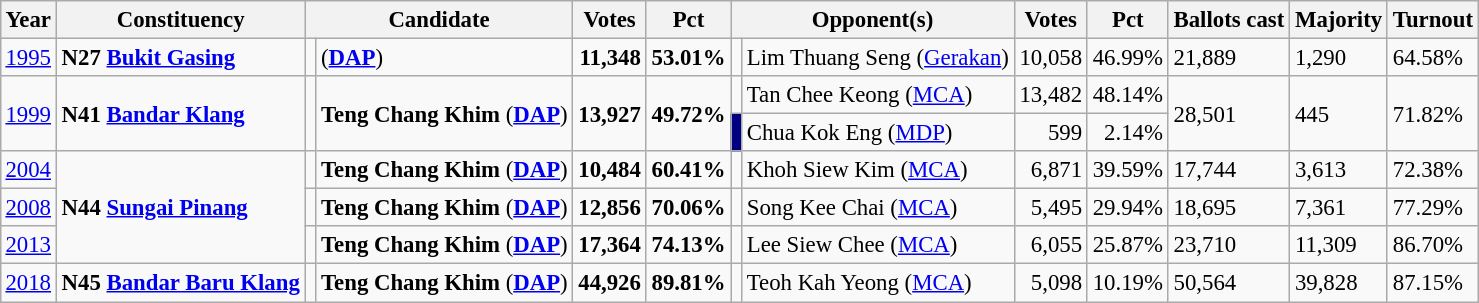<table class="wikitable" style="margin:0.5em ; font-size:95%">
<tr>
<th>Year</th>
<th>Constituency</th>
<th colspan=2>Candidate</th>
<th>Votes</th>
<th>Pct</th>
<th colspan=2>Opponent(s)</th>
<th>Votes</th>
<th>Pct</th>
<th>Ballots cast</th>
<th>Majority</th>
<th>Turnout</th>
</tr>
<tr>
<td><a href='#'>1995</a></td>
<td><strong>N27 <a href='#'>Bukit Gasing</a></strong></td>
<td></td>
<td> (<a href='#'><strong>DAP</strong></a>)</td>
<td align="right"><strong>11,348</strong></td>
<td><strong>53.01%</strong></td>
<td></td>
<td>Lim Thuang Seng (<a href='#'>Gerakan</a>)</td>
<td align="right">10,058</td>
<td>46.99%</td>
<td>21,889</td>
<td>1,290</td>
<td>64.58%</td>
</tr>
<tr>
<td rowspan=2><a href='#'>1999</a></td>
<td rowspan=2><strong>N41 <a href='#'>Bandar Klang</a></strong></td>
<td rowspan=2 ></td>
<td rowspan=2><strong>Teng Chang Khim</strong> (<a href='#'><strong>DAP</strong></a>)</td>
<td rowspan=2 align="right"><strong>13,927</strong></td>
<td rowspan=2><strong>49.72%</strong></td>
<td></td>
<td>Tan Chee Keong (<a href='#'>MCA</a>)</td>
<td align="right">13,482</td>
<td>48.14%</td>
<td rowspan=2>28,501</td>
<td rowspan=2>445</td>
<td rowspan=2>71.82%</td>
</tr>
<tr>
<td style="background-color: #000080;"></td>
<td>Chua Kok Eng (<a href='#'>MDP</a>)</td>
<td align="right">599</td>
<td align=right>2.14%</td>
</tr>
<tr>
<td><a href='#'>2004</a></td>
<td rowspan=3><strong>N44 <a href='#'>Sungai Pinang</a></strong></td>
<td></td>
<td><strong>Teng Chang Khim</strong> (<a href='#'><strong>DAP</strong></a>)</td>
<td align="right"><strong>10,484</strong></td>
<td><strong>60.41%</strong></td>
<td></td>
<td>Khoh Siew Kim (<a href='#'>MCA</a>)</td>
<td align="right">6,871</td>
<td>39.59%</td>
<td>17,744</td>
<td>3,613</td>
<td>72.38%</td>
</tr>
<tr>
<td><a href='#'>2008</a></td>
<td></td>
<td><strong>Teng Chang Khim</strong> (<a href='#'><strong>DAP</strong></a>)</td>
<td align="right"><strong>12,856</strong></td>
<td><strong>70.06%</strong></td>
<td></td>
<td>Song Kee Chai (<a href='#'>MCA</a>)</td>
<td align="right">5,495</td>
<td>29.94%</td>
<td>18,695</td>
<td>7,361</td>
<td>77.29%</td>
</tr>
<tr>
<td><a href='#'>2013</a></td>
<td></td>
<td><strong>Teng Chang Khim</strong> (<a href='#'><strong>DAP</strong></a>)</td>
<td align="right"><strong>17,364</strong></td>
<td><strong>74.13%</strong></td>
<td></td>
<td>Lee Siew Chee (<a href='#'>MCA</a>)</td>
<td align="right">6,055</td>
<td>25.87%</td>
<td>23,710</td>
<td>11,309</td>
<td>86.70%</td>
</tr>
<tr>
<td><a href='#'>2018</a></td>
<td><strong>N45 <a href='#'>Bandar Baru Klang</a></strong></td>
<td></td>
<td><strong>Teng Chang Khim</strong> (<a href='#'><strong>DAP</strong></a>)</td>
<td rowspan=2 align="right"><strong>44,926</strong></td>
<td><strong>89.81%</strong></td>
<td></td>
<td>Teoh Kah Yeong (<a href='#'>MCA</a>)</td>
<td align="right">5,098</td>
<td>10.19%</td>
<td>50,564</td>
<td>39,828</td>
<td>87.15%</td>
</tr>
</table>
